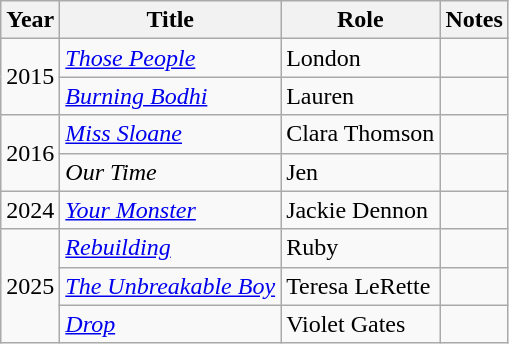<table class="wikitable sortable">
<tr>
<th>Year</th>
<th>Title</th>
<th>Role</th>
<th class="unsortable">Notes</th>
</tr>
<tr>
<td rowspan="2">2015</td>
<td><em><a href='#'>Those People</a></em></td>
<td>London</td>
<td></td>
</tr>
<tr>
<td><em><a href='#'>Burning Bodhi</a></em></td>
<td>Lauren</td>
<td></td>
</tr>
<tr>
<td rowspan="2">2016</td>
<td><em><a href='#'>Miss Sloane</a></em></td>
<td>Clara Thomson</td>
<td></td>
</tr>
<tr>
<td><em>Our Time</em></td>
<td>Jen</td>
<td></td>
</tr>
<tr>
<td>2024</td>
<td><em><a href='#'>Your Monster</a></em></td>
<td>Jackie Dennon</td>
<td></td>
</tr>
<tr>
<td rowspan="3">2025</td>
<td><em><a href='#'>Rebuilding</a></em></td>
<td>Ruby</td>
<td></td>
</tr>
<tr>
<td><em><a href='#'>The Unbreakable Boy</a></em></td>
<td>Teresa LeRette</td>
<td></td>
</tr>
<tr>
<td><em><a href='#'>Drop</a></em></td>
<td>Violet Gates</td>
<td></td>
</tr>
</table>
